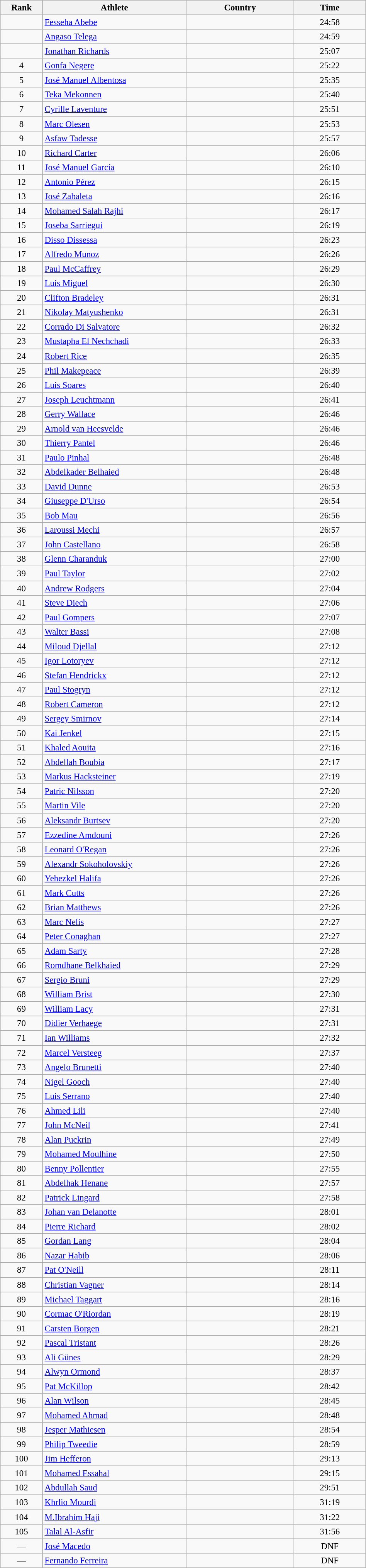<table class="wikitable sortable" style=" text-align:center; font-size:95%;" width="50%">
<tr>
<th width=5%>Rank</th>
<th width=20%>Athlete</th>
<th width=15%>Country</th>
<th width=10%>Time</th>
</tr>
<tr>
<td align=center></td>
<td align=left><a href='#'>Fesseha Abebe</a></td>
<td align=left></td>
<td>24:58</td>
</tr>
<tr>
<td align=center></td>
<td align=left><a href='#'>Angaso Telega</a></td>
<td align=left></td>
<td>24:59</td>
</tr>
<tr>
<td align=center></td>
<td align=left><a href='#'>Jonathan Richards</a></td>
<td align=left></td>
<td>25:07</td>
</tr>
<tr>
<td align=center>4</td>
<td align=left><a href='#'>Gonfa Negere</a></td>
<td align=left></td>
<td>25:22</td>
</tr>
<tr>
<td align=center>5</td>
<td align=left><a href='#'>José Manuel Albentosa</a></td>
<td align=left></td>
<td>25:35</td>
</tr>
<tr>
<td align=center>6</td>
<td align=left><a href='#'>Teka Mekonnen</a></td>
<td align=left></td>
<td>25:40</td>
</tr>
<tr>
<td align=center>7</td>
<td align=left><a href='#'>Cyrille Laventure</a></td>
<td align=left></td>
<td>25:51</td>
</tr>
<tr>
<td align=center>8</td>
<td align=left><a href='#'>Marc Olesen</a></td>
<td align=left></td>
<td>25:53</td>
</tr>
<tr>
<td align=center>9</td>
<td align=left><a href='#'>Asfaw Tadesse</a></td>
<td align=left></td>
<td>25:57</td>
</tr>
<tr>
<td align=center>10</td>
<td align=left><a href='#'>Richard Carter</a></td>
<td align=left></td>
<td>26:06</td>
</tr>
<tr>
<td align=center>11</td>
<td align=left><a href='#'>José Manuel García</a></td>
<td align=left></td>
<td>26:10</td>
</tr>
<tr>
<td align=center>12</td>
<td align=left><a href='#'>Antonio Pérez</a></td>
<td align=left></td>
<td>26:15</td>
</tr>
<tr>
<td align=center>13</td>
<td align=left><a href='#'>José Zabaleta</a></td>
<td align=left></td>
<td>26:16</td>
</tr>
<tr>
<td align=center>14</td>
<td align=left><a href='#'>Mohamed Salah Rajhi</a></td>
<td align=left></td>
<td>26:17</td>
</tr>
<tr>
<td align=center>15</td>
<td align=left><a href='#'>Joseba Sarriegui</a></td>
<td align=left></td>
<td>26:19</td>
</tr>
<tr>
<td align=center>16</td>
<td align=left><a href='#'>Disso Dissessa</a></td>
<td align=left></td>
<td>26:23</td>
</tr>
<tr>
<td align=center>17</td>
<td align=left><a href='#'>Alfredo Munoz</a></td>
<td align=left></td>
<td>26:26</td>
</tr>
<tr>
<td align=center>18</td>
<td align=left><a href='#'>Paul McCaffrey</a></td>
<td align=left></td>
<td>26:29</td>
</tr>
<tr>
<td align=center>19</td>
<td align=left><a href='#'>Luis Miguel</a></td>
<td align=left></td>
<td>26:30</td>
</tr>
<tr>
<td align=center>20</td>
<td align=left><a href='#'>Clifton Bradeley</a></td>
<td align=left></td>
<td>26:31</td>
</tr>
<tr>
<td align=center>21</td>
<td align=left><a href='#'>Nikolay Matyushenko</a></td>
<td align=left></td>
<td>26:31</td>
</tr>
<tr>
<td align=center>22</td>
<td align=left><a href='#'>Corrado Di Salvatore</a></td>
<td align=left></td>
<td>26:32</td>
</tr>
<tr>
<td align=center>23</td>
<td align=left><a href='#'>Mustapha El Nechchadi</a></td>
<td align=left></td>
<td>26:33</td>
</tr>
<tr>
<td align=center>24</td>
<td align=left><a href='#'>Robert Rice</a></td>
<td align=left></td>
<td>26:35</td>
</tr>
<tr>
<td align=center>25</td>
<td align=left><a href='#'>Phil Makepeace</a></td>
<td align=left></td>
<td>26:39</td>
</tr>
<tr>
<td align=center>26</td>
<td align=left><a href='#'>Luis Soares</a></td>
<td align=left></td>
<td>26:40</td>
</tr>
<tr>
<td align=center>27</td>
<td align=left><a href='#'>Joseph Leuchtmann</a></td>
<td align=left></td>
<td>26:41</td>
</tr>
<tr>
<td align=center>28</td>
<td align=left><a href='#'>Gerry Wallace</a></td>
<td align=left></td>
<td>26:46</td>
</tr>
<tr>
<td align=center>29</td>
<td align=left><a href='#'>Arnold van Heesvelde</a></td>
<td align=left></td>
<td>26:46</td>
</tr>
<tr>
<td align=center>30</td>
<td align=left><a href='#'>Thierry Pantel</a></td>
<td align=left></td>
<td>26:46</td>
</tr>
<tr>
<td align=center>31</td>
<td align=left><a href='#'>Paulo Pinhal</a></td>
<td align=left></td>
<td>26:48</td>
</tr>
<tr>
<td align=center>32</td>
<td align=left><a href='#'>Abdelkader Belhaied</a></td>
<td align=left></td>
<td>26:48</td>
</tr>
<tr>
<td align=center>33</td>
<td align=left><a href='#'>David Dunne</a></td>
<td align=left></td>
<td>26:53</td>
</tr>
<tr>
<td align=center>34</td>
<td align=left><a href='#'>Giuseppe D'Urso</a></td>
<td align=left></td>
<td>26:54</td>
</tr>
<tr>
<td align=center>35</td>
<td align=left><a href='#'>Bob Mau</a></td>
<td align=left></td>
<td>26:56</td>
</tr>
<tr>
<td align=center>36</td>
<td align=left><a href='#'>Laroussi Mechi</a></td>
<td align=left></td>
<td>26:57</td>
</tr>
<tr>
<td align=center>37</td>
<td align=left><a href='#'>John Castellano</a></td>
<td align=left></td>
<td>26:58</td>
</tr>
<tr>
<td align=center>38</td>
<td align=left><a href='#'>Glenn Charanduk</a></td>
<td align=left></td>
<td>27:00</td>
</tr>
<tr>
<td align=center>39</td>
<td align=left><a href='#'>Paul Taylor</a></td>
<td align=left></td>
<td>27:02</td>
</tr>
<tr>
<td align=center>40</td>
<td align=left><a href='#'>Andrew Rodgers</a></td>
<td align=left></td>
<td>27:04</td>
</tr>
<tr>
<td align=center>41</td>
<td align=left><a href='#'>Steve Diech</a></td>
<td align=left></td>
<td>27:06</td>
</tr>
<tr>
<td align=center>42</td>
<td align=left><a href='#'>Paul Gompers</a></td>
<td align=left></td>
<td>27:07</td>
</tr>
<tr>
<td align=center>43</td>
<td align=left><a href='#'>Walter Bassi</a></td>
<td align=left></td>
<td>27:08</td>
</tr>
<tr>
<td align=center>44</td>
<td align=left><a href='#'>Miloud Djellal</a></td>
<td align=left></td>
<td>27:12</td>
</tr>
<tr>
<td align=center>45</td>
<td align=left><a href='#'>Igor Lotoryev</a></td>
<td align=left></td>
<td>27:12</td>
</tr>
<tr>
<td align=center>46</td>
<td align=left><a href='#'>Stefan Hendrickx</a></td>
<td align=left></td>
<td>27:12</td>
</tr>
<tr>
<td align=center>47</td>
<td align=left><a href='#'>Paul Stogryn</a></td>
<td align=left></td>
<td>27:12</td>
</tr>
<tr>
<td align=center>48</td>
<td align=left><a href='#'>Robert Cameron</a></td>
<td align=left></td>
<td>27:12</td>
</tr>
<tr>
<td align=center>49</td>
<td align=left><a href='#'>Sergey Smirnov</a></td>
<td align=left></td>
<td>27:14</td>
</tr>
<tr>
<td align=center>50</td>
<td align=left><a href='#'>Kai Jenkel</a></td>
<td align=left></td>
<td>27:15</td>
</tr>
<tr>
<td align=center>51</td>
<td align=left><a href='#'>Khaled Aouita</a></td>
<td align=left></td>
<td>27:16</td>
</tr>
<tr>
<td align=center>52</td>
<td align=left><a href='#'>Abdellah Boubia</a></td>
<td align=left></td>
<td>27:17</td>
</tr>
<tr>
<td align=center>53</td>
<td align=left><a href='#'>Markus Hacksteiner</a></td>
<td align=left></td>
<td>27:19</td>
</tr>
<tr>
<td align=center>54</td>
<td align=left><a href='#'>Patric Nilsson</a></td>
<td align=left></td>
<td>27:20</td>
</tr>
<tr>
<td align=center>55</td>
<td align=left><a href='#'>Martin Vile</a></td>
<td align=left></td>
<td>27:20</td>
</tr>
<tr>
<td align=center>56</td>
<td align=left><a href='#'>Aleksandr Burtsev</a></td>
<td align=left></td>
<td>27:20</td>
</tr>
<tr>
<td align=center>57</td>
<td align=left><a href='#'>Ezzedine Amdouni</a></td>
<td align=left></td>
<td>27:26</td>
</tr>
<tr>
<td align=center>58</td>
<td align=left><a href='#'>Leonard O'Regan</a></td>
<td align=left></td>
<td>27:26</td>
</tr>
<tr>
<td align=center>59</td>
<td align=left><a href='#'>Alexandr Sokoholovskiy</a></td>
<td align=left></td>
<td>27:26</td>
</tr>
<tr>
<td align=center>60</td>
<td align=left><a href='#'>Yehezkel Halifa</a></td>
<td align=left></td>
<td>27:26</td>
</tr>
<tr>
<td align=center>61</td>
<td align=left><a href='#'>Mark Cutts</a></td>
<td align=left></td>
<td>27:26</td>
</tr>
<tr>
<td align=center>62</td>
<td align=left><a href='#'>Brian Matthews</a></td>
<td align=left></td>
<td>27:26</td>
</tr>
<tr>
<td align=center>63</td>
<td align=left><a href='#'>Marc Nelis</a></td>
<td align=left></td>
<td>27:27</td>
</tr>
<tr>
<td align=center>64</td>
<td align=left><a href='#'>Peter Conaghan</a></td>
<td align=left></td>
<td>27:27</td>
</tr>
<tr>
<td align=center>65</td>
<td align=left><a href='#'>Adam Sarty</a></td>
<td align=left></td>
<td>27:28</td>
</tr>
<tr>
<td align=center>66</td>
<td align=left><a href='#'>Romdhane Belkhaied</a></td>
<td align=left></td>
<td>27:29</td>
</tr>
<tr>
<td align=center>67</td>
<td align=left><a href='#'>Sergio Bruni</a></td>
<td align=left></td>
<td>27:29</td>
</tr>
<tr>
<td align=center>68</td>
<td align=left><a href='#'>William Brist</a></td>
<td align=left></td>
<td>27:30</td>
</tr>
<tr>
<td align=center>69</td>
<td align=left><a href='#'>William Lacy</a></td>
<td align=left></td>
<td>27:31</td>
</tr>
<tr>
<td align=center>70</td>
<td align=left><a href='#'>Didier Verhaege</a></td>
<td align=left></td>
<td>27:31</td>
</tr>
<tr>
<td align=center>71</td>
<td align=left><a href='#'>Ian Williams</a></td>
<td align=left></td>
<td>27:32</td>
</tr>
<tr>
<td align=center>72</td>
<td align=left><a href='#'>Marcel Versteeg</a></td>
<td align=left></td>
<td>27:37</td>
</tr>
<tr>
<td align=center>73</td>
<td align=left><a href='#'>Angelo Brunetti</a></td>
<td align=left></td>
<td>27:40</td>
</tr>
<tr>
<td align=center>74</td>
<td align=left><a href='#'>Nigel Gooch</a></td>
<td align=left></td>
<td>27:40</td>
</tr>
<tr>
<td align=center>75</td>
<td align=left><a href='#'>Luis Serrano</a></td>
<td align=left></td>
<td>27:40</td>
</tr>
<tr>
<td align=center>76</td>
<td align=left><a href='#'>Ahmed Lili</a></td>
<td align=left></td>
<td>27:40</td>
</tr>
<tr>
<td align=center>77</td>
<td align=left><a href='#'>John McNeil</a></td>
<td align=left></td>
<td>27:41</td>
</tr>
<tr>
<td align=center>78</td>
<td align=left><a href='#'>Alan Puckrin</a></td>
<td align=left></td>
<td>27:49</td>
</tr>
<tr>
<td align=center>79</td>
<td align=left><a href='#'>Mohamed Moulhine</a></td>
<td align=left></td>
<td>27:50</td>
</tr>
<tr>
<td align=center>80</td>
<td align=left><a href='#'>Benny Pollentier</a></td>
<td align=left></td>
<td>27:55</td>
</tr>
<tr>
<td align=center>81</td>
<td align=left><a href='#'>Abdelhak Henane</a></td>
<td align=left></td>
<td>27:57</td>
</tr>
<tr>
<td align=center>82</td>
<td align=left><a href='#'>Patrick Lingard</a></td>
<td align=left></td>
<td>27:58</td>
</tr>
<tr>
<td align=center>83</td>
<td align=left><a href='#'>Johan van Delanotte</a></td>
<td align=left></td>
<td>28:01</td>
</tr>
<tr>
<td align=center>84</td>
<td align=left><a href='#'>Pierre Richard</a></td>
<td align=left></td>
<td>28:02</td>
</tr>
<tr>
<td align=center>85</td>
<td align=left><a href='#'>Gordan Lang</a></td>
<td align=left></td>
<td>28:04</td>
</tr>
<tr>
<td align=center>86</td>
<td align=left><a href='#'>Nazar Habib</a></td>
<td align=left></td>
<td>28:06</td>
</tr>
<tr>
<td align=center>87</td>
<td align=left><a href='#'>Pat O'Neill</a></td>
<td align=left></td>
<td>28:11</td>
</tr>
<tr>
<td align=center>88</td>
<td align=left><a href='#'>Christian Vagner</a></td>
<td align=left></td>
<td>28:14</td>
</tr>
<tr>
<td align=center>89</td>
<td align=left><a href='#'>Michael Taggart</a></td>
<td align=left></td>
<td>28:16</td>
</tr>
<tr>
<td align=center>90</td>
<td align=left><a href='#'>Cormac O'Riordan</a></td>
<td align=left></td>
<td>28:19</td>
</tr>
<tr>
<td align=center>91</td>
<td align=left><a href='#'>Carsten Borgen</a></td>
<td align=left></td>
<td>28:21</td>
</tr>
<tr>
<td align=center>92</td>
<td align=left><a href='#'>Pascal Tristant</a></td>
<td align=left></td>
<td>28:26</td>
</tr>
<tr>
<td align=center>93</td>
<td align=left><a href='#'>Ali Günes</a></td>
<td align=left></td>
<td>28:29</td>
</tr>
<tr>
<td align=center>94</td>
<td align=left><a href='#'>Alwyn Ormond</a></td>
<td align=left></td>
<td>28:37</td>
</tr>
<tr>
<td align=center>95</td>
<td align=left><a href='#'>Pat McKillop</a></td>
<td align=left></td>
<td>28:42</td>
</tr>
<tr>
<td align=center>96</td>
<td align=left><a href='#'>Alan Wilson</a></td>
<td align=left></td>
<td>28:45</td>
</tr>
<tr>
<td align=center>97</td>
<td align=left><a href='#'>Mohamed Ahmad</a></td>
<td align=left></td>
<td>28:48</td>
</tr>
<tr>
<td align=center>98</td>
<td align=left><a href='#'>Jesper Mathiesen</a></td>
<td align=left></td>
<td>28:54</td>
</tr>
<tr>
<td align=center>99</td>
<td align=left><a href='#'>Philip Tweedie</a></td>
<td align=left></td>
<td>28:59</td>
</tr>
<tr>
<td align=center>100</td>
<td align=left><a href='#'>Jim Hefferon</a></td>
<td align=left></td>
<td>29:13</td>
</tr>
<tr>
<td align=center>101</td>
<td align=left><a href='#'>Mohamed Essahal</a></td>
<td align=left></td>
<td>29:15</td>
</tr>
<tr>
<td align=center>102</td>
<td align=left><a href='#'>Abdullah Saud</a></td>
<td align=left></td>
<td>29:51</td>
</tr>
<tr>
<td align=center>103</td>
<td align=left><a href='#'>Khrlio Mourdi</a></td>
<td align=left></td>
<td>31:19</td>
</tr>
<tr>
<td align=center>104</td>
<td align=left><a href='#'>M.Ibrahim Haji</a></td>
<td align=left></td>
<td>31:22</td>
</tr>
<tr>
<td align=center>105</td>
<td align=left><a href='#'>Talal Al-Asfir</a></td>
<td align=left></td>
<td>31:56</td>
</tr>
<tr>
<td align=center>—</td>
<td align=left><a href='#'>José Macedo</a></td>
<td align=left></td>
<td>DNF</td>
</tr>
<tr>
<td align=center>—</td>
<td align=left><a href='#'>Fernando Ferreira</a></td>
<td align=left></td>
<td>DNF</td>
</tr>
</table>
